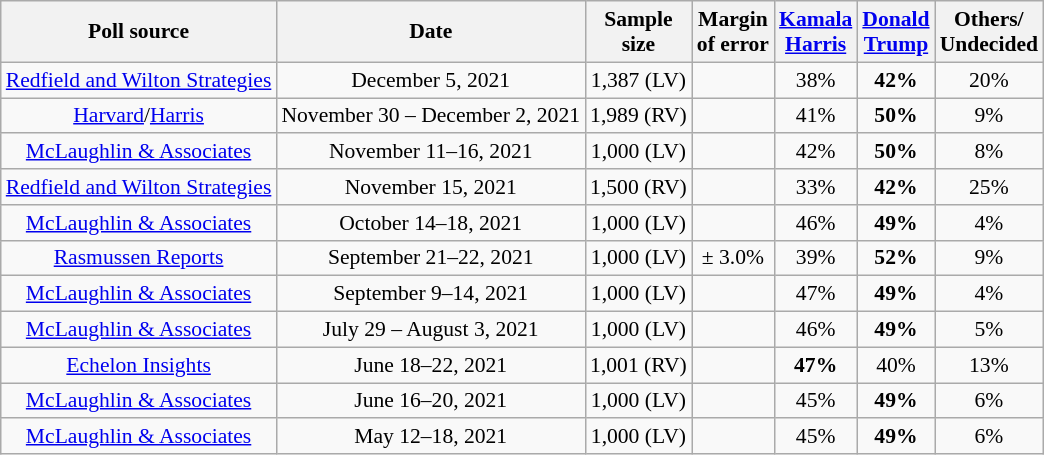<table class="wikitable collapsible collapsed" style="text-align:center;font-size:90%;line-height:17px">
<tr>
<th>Poll source</th>
<th>Date</th>
<th>Sample<br>size</th>
<th>Margin<br>of error</th>
<th class="unsortable"><a href='#'>Kamala<br>Harris</a><br><small></small></th>
<th class="unsortable"><a href='#'>Donald<br>Trump</a><br><small></small></th>
<th class="unsortable">Others/<br>Undecided</th>
</tr>
<tr>
<td><a href='#'>Redfield and Wilton Strategies</a></td>
<td data-sort-value="2021-12-05">December 5, 2021</td>
<td>1,387 (LV)</td>
<td></td>
<td>38%</td>
<td><strong>42%</strong></td>
<td>20%</td>
</tr>
<tr>
<td><a href='#'>Harvard</a>/<a href='#'>Harris</a></td>
<td data-sort-value="2021-12-02">November 30 – December 2, 2021</td>
<td>1,989 (RV)</td>
<td></td>
<td>41%</td>
<td><strong>50%</strong></td>
<td>9%</td>
</tr>
<tr>
<td><a href='#'>McLaughlin & Associates</a></td>
<td data-sort-value="2021-11-16">November 11–16, 2021</td>
<td>1,000 (LV)</td>
<td></td>
<td>42%</td>
<td><strong>50%</strong></td>
<td>8%</td>
</tr>
<tr>
<td><a href='#'>Redfield and Wilton Strategies</a></td>
<td data-sort-value="2021-11-15">November 15, 2021</td>
<td>1,500 (RV)</td>
<td></td>
<td>33%</td>
<td><strong>42%</strong></td>
<td>25%</td>
</tr>
<tr>
<td><a href='#'>McLaughlin & Associates</a></td>
<td data-sort-value="2021-10-18">October 14–18, 2021</td>
<td>1,000 (LV)</td>
<td></td>
<td>46%</td>
<td><strong>49%</strong></td>
<td>4%</td>
</tr>
<tr>
<td><a href='#'>Rasmussen Reports</a></td>
<td data-sort-value="2021-09-22">September 21–22, 2021</td>
<td>1,000 (LV)</td>
<td>± 3.0%</td>
<td>39%</td>
<td><strong>52%</strong></td>
<td>9%</td>
</tr>
<tr>
<td><a href='#'>McLaughlin & Associates</a></td>
<td data-sort-value="2021-09-14">September 9–14, 2021</td>
<td>1,000 (LV)</td>
<td></td>
<td>47%</td>
<td><strong>49%</strong></td>
<td>4%</td>
</tr>
<tr>
<td><a href='#'>McLaughlin & Associates</a></td>
<td data-sort-value="2021-08-03">July 29 – August 3, 2021</td>
<td>1,000 (LV)</td>
<td></td>
<td>46%</td>
<td><strong>49%</strong></td>
<td>5%</td>
</tr>
<tr>
<td><a href='#'>Echelon Insights</a></td>
<td data-sort-value="2021-06-22">June 18–22, 2021</td>
<td>1,001 (RV)</td>
<td></td>
<td><strong>47%</strong></td>
<td>40%</td>
<td>13%</td>
</tr>
<tr>
<td><a href='#'>McLaughlin & Associates</a></td>
<td data-sort-value="2021-06-20">June 16–20, 2021</td>
<td>1,000 (LV)</td>
<td></td>
<td>45%</td>
<td><strong>49%</strong></td>
<td>6%</td>
</tr>
<tr>
<td><a href='#'>McLaughlin & Associates</a></td>
<td data-sort-value="2021-05-18">May 12–18, 2021</td>
<td>1,000 (LV)</td>
<td></td>
<td>45%</td>
<td><strong>49%</strong></td>
<td>6%</td>
</tr>
</table>
